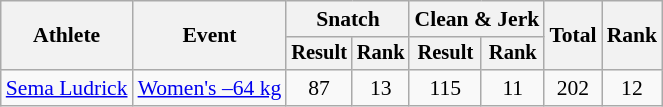<table class="wikitable" style="font-size:90%">
<tr>
<th rowspan="2">Athlete</th>
<th rowspan="2">Event</th>
<th colspan="2">Snatch</th>
<th colspan="2">Clean & Jerk</th>
<th rowspan="2">Total</th>
<th rowspan="2">Rank</th>
</tr>
<tr style="font-size:95%">
<th>Result</th>
<th>Rank</th>
<th>Result</th>
<th>Rank</th>
</tr>
<tr align=center>
<td align=left><a href='#'>Sema Ludrick</a></td>
<td align=left><a href='#'>Women's –64 kg</a></td>
<td>87</td>
<td>13</td>
<td>115</td>
<td>11</td>
<td>202</td>
<td>12</td>
</tr>
</table>
